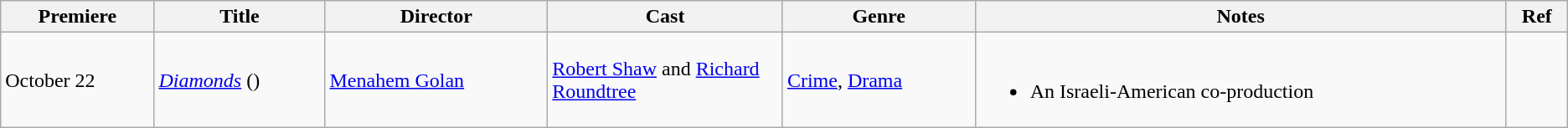<table class="wikitable">
<tr>
<th>Premiere</th>
<th>Title</th>
<th>Director</th>
<th width=15%>Cast</th>
<th>Genre</th>
<th>Notes</th>
<th>Ref</th>
</tr>
<tr>
<td>October 22</td>
<td><em><a href='#'>Diamonds</a></em> ()</td>
<td><a href='#'>Menahem Golan</a></td>
<td><a href='#'>Robert Shaw</a> and <a href='#'>Richard Roundtree</a></td>
<td><a href='#'>Crime</a>, <a href='#'>Drama</a></td>
<td><br><ul><li>An Israeli-American co-production</li></ul></td>
<td></td>
</tr>
</table>
